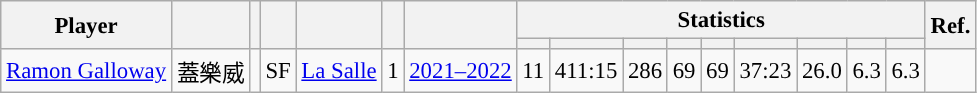<table class="wikitable sortable" style="font-size:95%; text-align:right;">
<tr>
<th rowspan="2">Player</th>
<th rowspan="2"></th>
<th rowspan="2"></th>
<th rowspan="2"></th>
<th rowspan="2"></th>
<th rowspan="2"></th>
<th rowspan="2"></th>
<th colspan="9">Statistics</th>
<th rowspan="2">Ref.</th>
</tr>
<tr>
<th></th>
<th></th>
<th></th>
<th></th>
<th></th>
<th></th>
<th></th>
<th></th>
<th></th>
</tr>
<tr>
<td align="left"><a href='#'>Ramon Galloway</a></td>
<td align="left">蓋樂威</td>
<td align="center"></td>
<td align="center">SF</td>
<td align="left"><a href='#'>La Salle</a></td>
<td align="center">1</td>
<td align="center"><a href='#'>2021–2022</a></td>
<td>11</td>
<td>411:15</td>
<td>286</td>
<td>69</td>
<td>69</td>
<td>37:23</td>
<td>26.0</td>
<td>6.3</td>
<td>6.3</td>
<td align="center"></td>
</tr>
</table>
